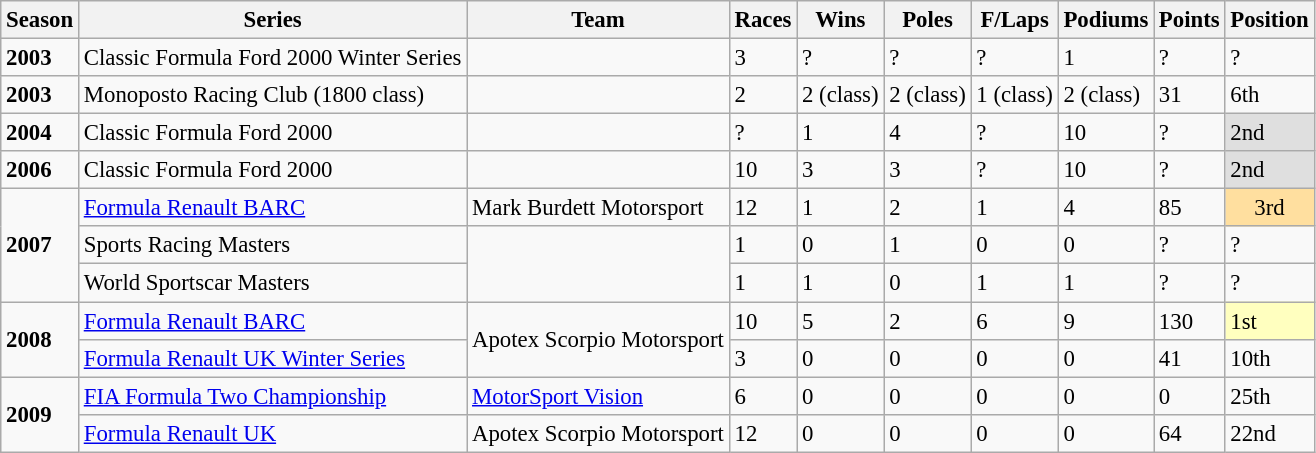<table class="wikitable" style="font-size: 95%;">
<tr>
<th>Season</th>
<th>Series</th>
<th>Team</th>
<th>Races</th>
<th>Wins</th>
<th>Poles</th>
<th>F/Laps</th>
<th>Podiums</th>
<th>Points</th>
<th>Position</th>
</tr>
<tr>
<td align="centr"><strong>2003</strong></td>
<td>Classic Formula Ford 2000 Winter Series</td>
<td></td>
<td align="centr">3</td>
<td align="centr">?</td>
<td align="centr">?</td>
<td align="centr">?</td>
<td align="centr">1</td>
<td align="centr">?</td>
<td align="centr">?</td>
</tr>
<tr>
<td align="centr"><strong>2003</strong></td>
<td>Monoposto Racing Club (1800 class)</td>
<td></td>
<td align="centr">2</td>
<td align="centr">2 (class)</td>
<td align="centr">2 (class)</td>
<td align="centr">1 (class)</td>
<td align="centr">2 (class)</td>
<td align="centr">31</td>
<td align="centr">6th</td>
</tr>
<tr>
<td align="centr"><strong>2004</strong></td>
<td>Classic Formula Ford 2000</td>
<td></td>
<td align="centr">?</td>
<td align="centr">1</td>
<td align="centr">4</td>
<td align="centr">?</td>
<td align="centr">10</td>
<td align="centr">?</td>
<td align="centr" style="background:#DFDFDF;">2nd</td>
</tr>
<tr>
<td align="centr"><strong>2006</strong></td>
<td>Classic Formula Ford 2000</td>
<td></td>
<td align="centr">10</td>
<td align="centr">3</td>
<td align="centr">3</td>
<td align="centr">?</td>
<td align="centr">10</td>
<td align="centr">?</td>
<td align="centr" style="background:#DFDFDF;">2nd</td>
</tr>
<tr>
<td rowspan=3 align="centr"><strong>2007</strong></td>
<td><a href='#'>Formula Renault BARC</a></td>
<td>Mark Burdett Motorsport</td>
<td align="centr">12</td>
<td align="centr">1</td>
<td align="centr">2</td>
<td align="centr">1</td>
<td align="centr">4</td>
<td align="centr">85</td>
<td style="background:#FFDF9F;" align="center">3rd</td>
</tr>
<tr>
<td>Sports Racing Masters</td>
<td rowspan=2></td>
<td align="centr">1</td>
<td align="centr">0</td>
<td align="centr">1</td>
<td align="centr">0</td>
<td align="centr">0</td>
<td align="centr">?</td>
<td align="centr">?</td>
</tr>
<tr>
<td>World Sportscar Masters</td>
<td align="centr">1</td>
<td align="centr">1</td>
<td align="centr">0</td>
<td align="centr">1</td>
<td align="centr">1</td>
<td align="centr">?</td>
<td align="centr">?</td>
</tr>
<tr>
<td rowspan=2 align="centr"><strong>2008</strong></td>
<td><a href='#'>Formula Renault BARC</a></td>
<td rowspan=2>Apotex Scorpio Motorsport</td>
<td align="centr">10</td>
<td align="centr">5</td>
<td align="centr">2</td>
<td align="centr">6</td>
<td align="centr">9</td>
<td align="centr">130</td>
<td align="centr" style="background:#FFFFBF;">1st</td>
</tr>
<tr>
<td><a href='#'>Formula Renault UK Winter Series</a></td>
<td align="centr">3</td>
<td align="centr">0</td>
<td align="centr">0</td>
<td align="centr">0</td>
<td align="centr">0</td>
<td align="centr">41</td>
<td align="centr">10th</td>
</tr>
<tr>
<td align="centr" rowspan=2><strong>2009</strong></td>
<td><a href='#'>FIA Formula Two Championship</a></td>
<td><a href='#'>MotorSport Vision</a></td>
<td align="centr">6</td>
<td align="centr">0</td>
<td align="centr">0</td>
<td align="centr">0</td>
<td align="centr">0</td>
<td align="centr">0</td>
<td align="centr">25th</td>
</tr>
<tr>
<td><a href='#'>Formula Renault UK</a></td>
<td>Apotex Scorpio Motorsport</td>
<td align="centr">12</td>
<td align="centr">0</td>
<td align="centr">0</td>
<td align="centr">0</td>
<td align="centr">0</td>
<td align="centr">64</td>
<td align="centr">22nd</td>
</tr>
</table>
